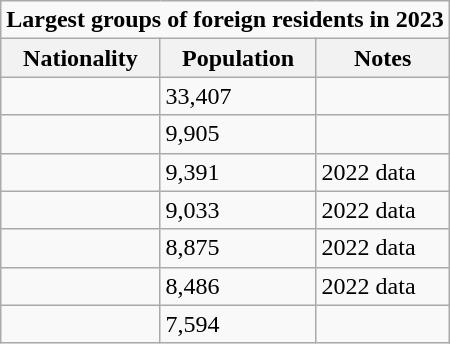<table class="wikitable">
<tr>
<td colspan="3"><strong>Largest groups of foreign residents in 2023</strong></td>
</tr>
<tr>
<th>Nationality</th>
<th>Population</th>
<th>Notes</th>
</tr>
<tr>
<td></td>
<td>33,407</td>
<td></td>
</tr>
<tr>
<td></td>
<td>9,905</td>
<td></td>
</tr>
<tr>
<td></td>
<td>9,391</td>
<td>2022 data</td>
</tr>
<tr>
<td></td>
<td>9,033</td>
<td>2022 data</td>
</tr>
<tr>
<td></td>
<td>8,875</td>
<td>2022 data</td>
</tr>
<tr>
<td></td>
<td>8,486</td>
<td>2022 data</td>
</tr>
<tr>
<td></td>
<td>7,594</td>
<td></td>
</tr>
</table>
